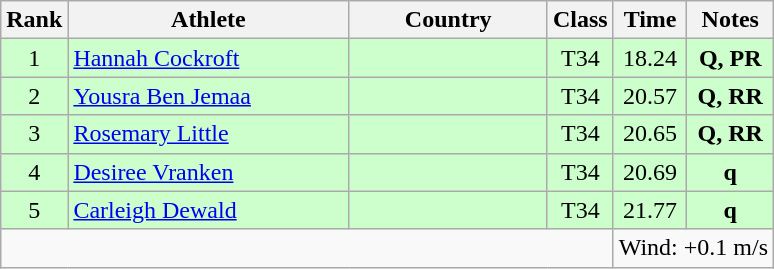<table class="wikitable sortable" style="text-align:center">
<tr>
<th>Rank</th>
<th style="width:180px">Athlete</th>
<th style="width:125px">Country</th>
<th>Class</th>
<th>Time</th>
<th>Notes</th>
</tr>
<tr style="background:#cfc;">
<td>1</td>
<td style="text-align:left;"><a href='#'>Hannah Cockroft</a></td>
<td style="text-align:left;"></td>
<td>T34</td>
<td>18.24</td>
<td><strong>Q, PR</strong></td>
</tr>
<tr style="background:#cfc;">
<td>2</td>
<td style="text-align:left;"><a href='#'>Yousra Ben Jemaa</a></td>
<td style="text-align:left;"></td>
<td>T34</td>
<td>20.57</td>
<td><strong>Q, RR</strong></td>
</tr>
<tr style="background:#cfc;">
<td>3</td>
<td style="text-align:left;"><a href='#'>Rosemary Little</a></td>
<td style="text-align:left;"></td>
<td>T34</td>
<td>20.65</td>
<td><strong>Q, RR</strong></td>
</tr>
<tr style="background:#cfc;">
<td>4</td>
<td style="text-align:left;"><a href='#'>Desiree Vranken</a></td>
<td style="text-align:left;"></td>
<td>T34</td>
<td>20.69</td>
<td><strong>q</strong></td>
</tr>
<tr style="background:#cfc;">
<td>5</td>
<td style="text-align:left;"><a href='#'>Carleigh Dewald</a></td>
<td style="text-align:left;"></td>
<td>T34</td>
<td>21.77</td>
<td><strong>q</strong></td>
</tr>
<tr class="sortbottom">
<td colspan="4"></td>
<td colspan="2">Wind: +0.1 m/s</td>
</tr>
</table>
